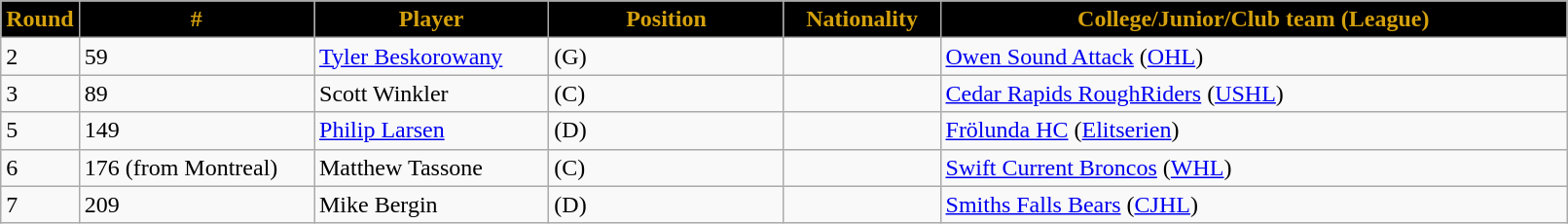<table class="wikitable">
<tr>
<th style="background:black;color:#D5A10E;" width="5%">Round</th>
<th style="background:black;color:#D5A10E;" width="15%">#</th>
<th style="background:black;color:#D5A10E;" width="15%">Player</th>
<th style="background:black;color:#D5A10E;" width="15%">Position</th>
<th style="background:black;color:#D5A10E;" width="10%">Nationality</th>
<th style="background:black;color:#D5A10E;" width="100%">College/Junior/Club team (League)</th>
</tr>
<tr>
<td>2</td>
<td>59</td>
<td><a href='#'>Tyler Beskorowany</a></td>
<td>(G)</td>
<td></td>
<td><a href='#'>Owen Sound Attack</a> (<a href='#'>OHL</a>)</td>
</tr>
<tr>
<td>3</td>
<td>89</td>
<td>Scott Winkler</td>
<td>(C)</td>
<td></td>
<td><a href='#'>Cedar Rapids RoughRiders</a> (<a href='#'>USHL</a>)</td>
</tr>
<tr>
<td>5</td>
<td>149</td>
<td><a href='#'>Philip Larsen</a></td>
<td>(D)</td>
<td></td>
<td><a href='#'>Frölunda HC</a> (<a href='#'>Elitserien</a>)</td>
</tr>
<tr>
<td>6</td>
<td>176 (from Montreal)</td>
<td>Matthew Tassone</td>
<td>(C)</td>
<td></td>
<td><a href='#'>Swift Current Broncos</a> (<a href='#'>WHL</a>)</td>
</tr>
<tr>
<td>7</td>
<td>209</td>
<td>Mike Bergin</td>
<td>(D)</td>
<td></td>
<td><a href='#'>Smiths Falls Bears</a> (<a href='#'>CJHL</a>)</td>
</tr>
</table>
